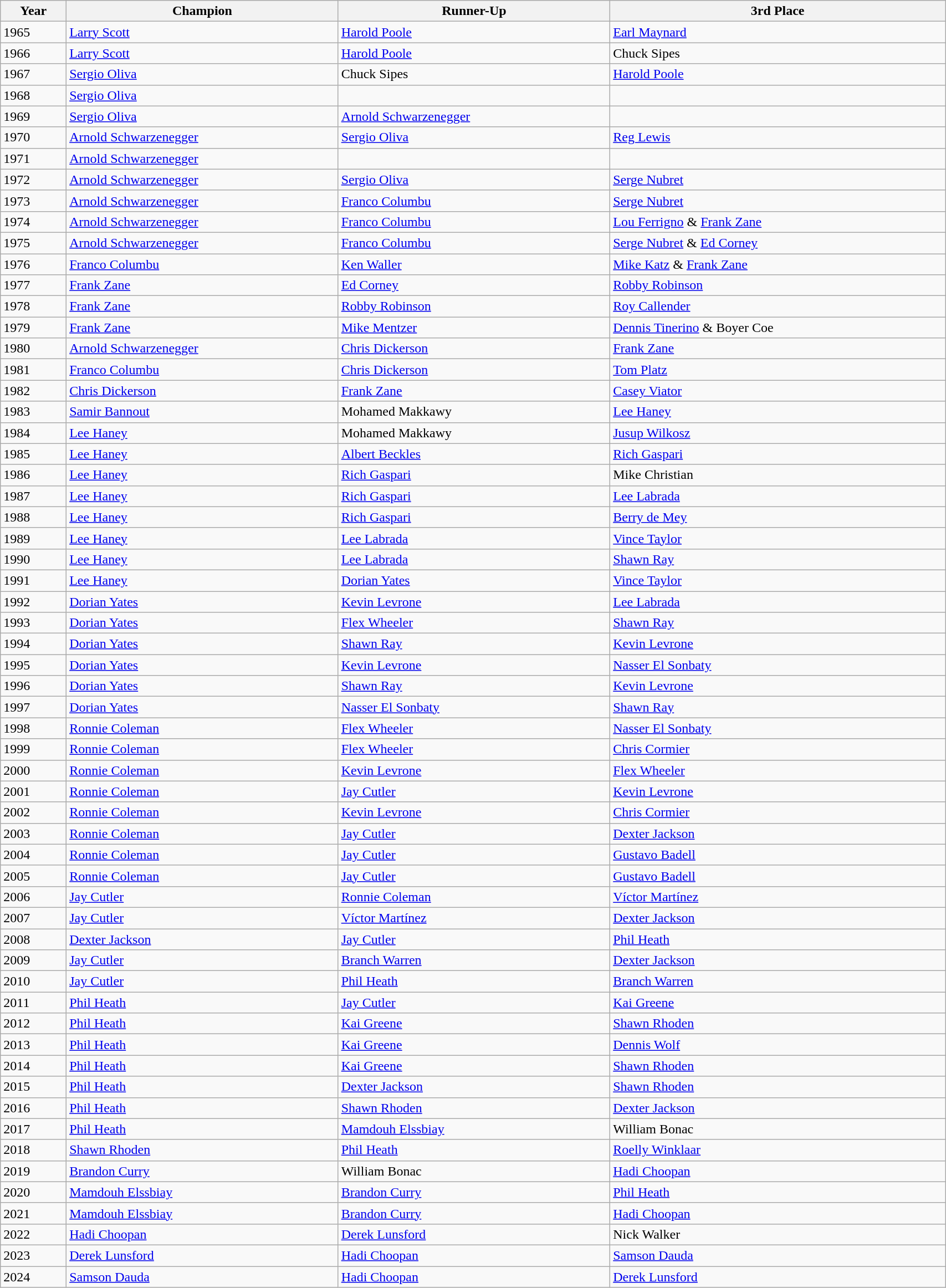<table class="wikitable sortable" style="display: inline-table;width: 90%;">
<tr>
<th>Year</th>
<th>Champion</th>
<th>Runner-Up</th>
<th>3rd Place</th>
</tr>
<tr>
<td>1965</td>
<td> <a href='#'>Larry Scott</a></td>
<td> <a href='#'>Harold Poole</a></td>
<td> <a href='#'>Earl Maynard</a></td>
</tr>
<tr>
<td>1966</td>
<td> <a href='#'>Larry Scott</a></td>
<td> <a href='#'>Harold Poole</a></td>
<td> Chuck Sipes</td>
</tr>
<tr>
<td>1967</td>
<td> <a href='#'>Sergio Oliva</a></td>
<td> Chuck Sipes</td>
<td> <a href='#'>Harold Poole</a></td>
</tr>
<tr>
<td>1968</td>
<td> <a href='#'>Sergio Oliva</a></td>
<td></td>
<td></td>
</tr>
<tr>
<td>1969</td>
<td> <a href='#'>Sergio Oliva</a></td>
<td> <a href='#'>Arnold Schwarzenegger</a></td>
<td></td>
</tr>
<tr>
<td>1970</td>
<td> <a href='#'>Arnold Schwarzenegger</a></td>
<td> <a href='#'>Sergio Oliva</a></td>
<td> <a href='#'>Reg Lewis</a></td>
</tr>
<tr>
<td>1971</td>
<td> <a href='#'>Arnold Schwarzenegger</a></td>
<td></td>
<td></td>
</tr>
<tr>
<td>1972</td>
<td> <a href='#'>Arnold Schwarzenegger</a></td>
<td> <a href='#'>Sergio Oliva</a></td>
<td> <a href='#'>Serge Nubret</a></td>
</tr>
<tr>
<td>1973</td>
<td> <a href='#'>Arnold Schwarzenegger</a></td>
<td> <a href='#'>Franco Columbu</a></td>
<td> <a href='#'>Serge Nubret</a></td>
</tr>
<tr>
<td>1974</td>
<td> <a href='#'>Arnold Schwarzenegger</a></td>
<td> <a href='#'>Franco Columbu</a></td>
<td> <a href='#'>Lou Ferrigno</a> &  <a href='#'>Frank Zane</a></td>
</tr>
<tr>
<td>1975</td>
<td> <a href='#'>Arnold Schwarzenegger</a></td>
<td> <a href='#'>Franco Columbu</a></td>
<td> <a href='#'>Serge Nubret</a> &  <a href='#'>Ed Corney</a></td>
</tr>
<tr>
<td>1976</td>
<td> <a href='#'>Franco Columbu</a></td>
<td> <a href='#'>Ken Waller</a></td>
<td> <a href='#'>Mike Katz</a> &  <a href='#'>Frank Zane</a></td>
</tr>
<tr>
<td>1977</td>
<td> <a href='#'>Frank Zane</a></td>
<td> <a href='#'>Ed Corney</a></td>
<td> <a href='#'>Robby Robinson</a></td>
</tr>
<tr>
<td>1978</td>
<td> <a href='#'>Frank Zane</a></td>
<td> <a href='#'>Robby Robinson</a></td>
<td> <a href='#'>Roy Callender</a></td>
</tr>
<tr>
<td>1979</td>
<td> <a href='#'>Frank Zane</a></td>
<td> <a href='#'>Mike Mentzer</a></td>
<td> <a href='#'>Dennis Tinerino</a> &  Boyer Coe</td>
</tr>
<tr>
<td>1980</td>
<td> <a href='#'>Arnold Schwarzenegger</a></td>
<td> <a href='#'>Chris Dickerson</a></td>
<td> <a href='#'>Frank Zane</a></td>
</tr>
<tr>
<td>1981</td>
<td> <a href='#'>Franco Columbu</a></td>
<td> <a href='#'>Chris Dickerson</a></td>
<td> <a href='#'>Tom Platz</a></td>
</tr>
<tr>
<td>1982</td>
<td> <a href='#'>Chris Dickerson</a></td>
<td> <a href='#'>Frank Zane</a></td>
<td> <a href='#'>Casey Viator</a></td>
</tr>
<tr>
<td>1983</td>
<td> <a href='#'>Samir Bannout</a></td>
<td> Mohamed Makkawy</td>
<td> <a href='#'>Lee Haney</a></td>
</tr>
<tr>
<td>1984</td>
<td> <a href='#'>Lee Haney</a></td>
<td> Mohamed Makkawy</td>
<td> <a href='#'>Jusup Wilkosz</a></td>
</tr>
<tr>
<td>1985</td>
<td> <a href='#'>Lee Haney</a></td>
<td> <a href='#'>Albert Beckles</a></td>
<td> <a href='#'>Rich Gaspari</a></td>
</tr>
<tr>
<td>1986</td>
<td> <a href='#'>Lee Haney</a></td>
<td> <a href='#'>Rich Gaspari</a></td>
<td> Mike Christian</td>
</tr>
<tr>
<td>1987</td>
<td> <a href='#'>Lee Haney</a></td>
<td> <a href='#'>Rich Gaspari</a></td>
<td> <a href='#'>Lee Labrada</a></td>
</tr>
<tr>
<td>1988</td>
<td> <a href='#'>Lee Haney</a></td>
<td> <a href='#'>Rich Gaspari</a></td>
<td> <a href='#'>Berry de Mey</a></td>
</tr>
<tr>
<td>1989</td>
<td> <a href='#'>Lee Haney</a></td>
<td> <a href='#'>Lee Labrada</a></td>
<td> <a href='#'>Vince Taylor</a></td>
</tr>
<tr>
<td>1990</td>
<td> <a href='#'>Lee Haney</a></td>
<td> <a href='#'>Lee Labrada</a></td>
<td> <a href='#'>Shawn Ray</a></td>
</tr>
<tr>
<td>1991</td>
<td> <a href='#'>Lee Haney</a></td>
<td> <a href='#'>Dorian Yates</a></td>
<td> <a href='#'>Vince Taylor</a></td>
</tr>
<tr>
<td>1992</td>
<td> <a href='#'>Dorian Yates</a></td>
<td> <a href='#'>Kevin Levrone</a></td>
<td> <a href='#'>Lee Labrada</a></td>
</tr>
<tr>
<td>1993</td>
<td> <a href='#'>Dorian Yates</a></td>
<td> <a href='#'>Flex Wheeler</a></td>
<td> <a href='#'>Shawn Ray</a></td>
</tr>
<tr>
<td>1994</td>
<td> <a href='#'>Dorian Yates</a></td>
<td> <a href='#'>Shawn Ray</a></td>
<td> <a href='#'>Kevin Levrone</a></td>
</tr>
<tr>
<td>1995</td>
<td> <a href='#'>Dorian Yates</a></td>
<td> <a href='#'>Kevin Levrone</a></td>
<td> <a href='#'>Nasser El Sonbaty</a></td>
</tr>
<tr>
<td>1996</td>
<td> <a href='#'>Dorian Yates</a></td>
<td> <a href='#'>Shawn Ray</a></td>
<td> <a href='#'>Kevin Levrone</a></td>
</tr>
<tr>
<td>1997</td>
<td> <a href='#'>Dorian Yates</a></td>
<td> <a href='#'>Nasser El Sonbaty</a></td>
<td> <a href='#'>Shawn Ray</a></td>
</tr>
<tr>
<td>1998</td>
<td> <a href='#'>Ronnie Coleman</a></td>
<td> <a href='#'>Flex Wheeler</a></td>
<td> <a href='#'>Nasser El Sonbaty</a></td>
</tr>
<tr>
<td>1999</td>
<td> <a href='#'>Ronnie Coleman</a></td>
<td> <a href='#'>Flex Wheeler</a></td>
<td> <a href='#'>Chris Cormier</a></td>
</tr>
<tr>
<td>2000</td>
<td> <a href='#'>Ronnie Coleman</a></td>
<td> <a href='#'>Kevin Levrone</a></td>
<td> <a href='#'>Flex Wheeler</a></td>
</tr>
<tr>
<td>2001</td>
<td> <a href='#'>Ronnie Coleman</a></td>
<td> <a href='#'>Jay Cutler</a></td>
<td> <a href='#'>Kevin Levrone</a></td>
</tr>
<tr>
<td>2002</td>
<td> <a href='#'>Ronnie Coleman</a></td>
<td> <a href='#'>Kevin Levrone</a></td>
<td> <a href='#'>Chris Cormier</a></td>
</tr>
<tr>
<td>2003</td>
<td> <a href='#'>Ronnie Coleman</a></td>
<td> <a href='#'>Jay Cutler</a></td>
<td> <a href='#'>Dexter Jackson</a></td>
</tr>
<tr>
<td>2004</td>
<td> <a href='#'>Ronnie Coleman</a></td>
<td> <a href='#'>Jay Cutler</a></td>
<td> <a href='#'>Gustavo Badell</a></td>
</tr>
<tr>
<td>2005</td>
<td> <a href='#'>Ronnie Coleman</a></td>
<td> <a href='#'>Jay Cutler</a></td>
<td> <a href='#'>Gustavo Badell</a></td>
</tr>
<tr>
<td>2006</td>
<td> <a href='#'>Jay Cutler</a></td>
<td> <a href='#'>Ronnie Coleman</a></td>
<td> <a href='#'>Víctor Martínez</a></td>
</tr>
<tr>
<td>2007</td>
<td> <a href='#'>Jay Cutler</a></td>
<td> <a href='#'>Víctor Martínez</a></td>
<td> <a href='#'>Dexter Jackson</a></td>
</tr>
<tr>
<td>2008</td>
<td> <a href='#'>Dexter Jackson</a></td>
<td> <a href='#'>Jay Cutler</a></td>
<td> <a href='#'>Phil Heath</a></td>
</tr>
<tr>
<td>2009</td>
<td> <a href='#'>Jay Cutler</a></td>
<td> <a href='#'>Branch Warren</a></td>
<td> <a href='#'>Dexter Jackson</a></td>
</tr>
<tr>
<td>2010</td>
<td> <a href='#'>Jay Cutler</a></td>
<td> <a href='#'>Phil Heath</a></td>
<td> <a href='#'>Branch Warren</a></td>
</tr>
<tr>
<td>2011</td>
<td> <a href='#'>Phil Heath</a></td>
<td> <a href='#'>Jay Cutler</a></td>
<td> <a href='#'>Kai Greene</a></td>
</tr>
<tr>
<td>2012</td>
<td> <a href='#'>Phil Heath</a></td>
<td> <a href='#'>Kai Greene</a></td>
<td> <a href='#'>Shawn Rhoden</a></td>
</tr>
<tr>
<td>2013</td>
<td> <a href='#'>Phil Heath</a></td>
<td> <a href='#'>Kai Greene</a></td>
<td> <a href='#'>Dennis Wolf</a></td>
</tr>
<tr>
<td>2014</td>
<td> <a href='#'>Phil Heath</a></td>
<td> <a href='#'>Kai Greene</a></td>
<td> <a href='#'>Shawn Rhoden</a></td>
</tr>
<tr>
<td>2015</td>
<td> <a href='#'>Phil Heath</a></td>
<td> <a href='#'>Dexter Jackson</a></td>
<td> <a href='#'>Shawn Rhoden</a></td>
</tr>
<tr>
<td>2016</td>
<td> <a href='#'>Phil Heath</a></td>
<td> <a href='#'>Shawn Rhoden</a></td>
<td> <a href='#'>Dexter Jackson</a></td>
</tr>
<tr>
<td>2017</td>
<td> <a href='#'>Phil Heath</a></td>
<td> <a href='#'>Mamdouh Elssbiay</a></td>
<td> William Bonac</td>
</tr>
<tr>
<td>2018</td>
<td> <a href='#'>Shawn Rhoden</a></td>
<td> <a href='#'>Phil Heath</a></td>
<td> <a href='#'>Roelly Winklaar</a></td>
</tr>
<tr>
<td>2019</td>
<td> <a href='#'>Brandon Curry</a></td>
<td> William Bonac</td>
<td> <a href='#'>Hadi Choopan</a></td>
</tr>
<tr>
<td>2020</td>
<td> <a href='#'>Mamdouh Elssbiay</a></td>
<td> <a href='#'>Brandon Curry</a></td>
<td> <a href='#'>Phil Heath</a></td>
</tr>
<tr>
<td>2021</td>
<td> <a href='#'>Mamdouh Elssbiay</a></td>
<td> <a href='#'>Brandon Curry</a></td>
<td> <a href='#'>Hadi Choopan</a></td>
</tr>
<tr>
<td>2022</td>
<td> <a href='#'>Hadi Choopan</a></td>
<td> <a href='#'>Derek Lunsford</a></td>
<td> Nick Walker</td>
</tr>
<tr>
<td>2023</td>
<td> <a href='#'>Derek Lunsford</a></td>
<td> <a href='#'>Hadi Choopan</a></td>
<td> <a href='#'>Samson Dauda</a></td>
</tr>
<tr>
<td>2024</td>
<td> <a href='#'>Samson Dauda</a></td>
<td> <a href='#'>Hadi Choopan</a></td>
<td> <a href='#'>Derek Lunsford</a></td>
</tr>
</table>
